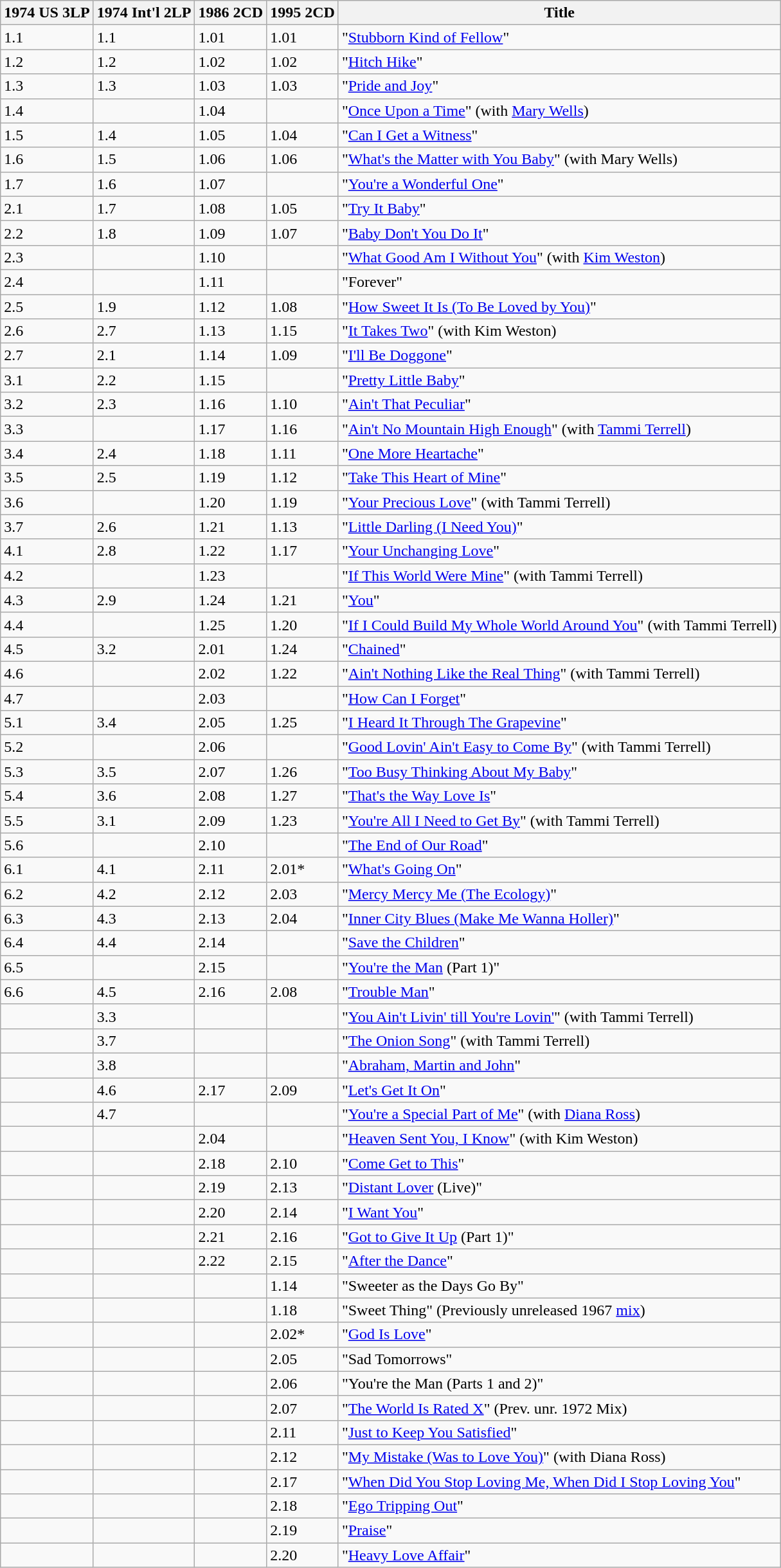<table class="wikitable sortable" border="1">
<tr>
<th>1974 US 3LP</th>
<th>1974 Int'l 2LP</th>
<th>1986 2CD</th>
<th>1995 2CD</th>
<th class="unsortable">Title</th>
</tr>
<tr>
<td>1.1</td>
<td>1.1</td>
<td>1.01</td>
<td>1.01</td>
<td>"<a href='#'>Stubborn Kind of Fellow</a>"</td>
</tr>
<tr>
<td>1.2</td>
<td>1.2</td>
<td>1.02</td>
<td>1.02</td>
<td>"<a href='#'>Hitch Hike</a>"</td>
</tr>
<tr>
<td>1.3</td>
<td>1.3</td>
<td>1.03</td>
<td>1.03</td>
<td>"<a href='#'>Pride and Joy</a>"</td>
</tr>
<tr>
<td>1.4</td>
<td></td>
<td>1.04</td>
<td></td>
<td>"<a href='#'>Once Upon a Time</a>" (with <a href='#'>Mary Wells</a>)</td>
</tr>
<tr>
<td>1.5</td>
<td>1.4</td>
<td>1.05</td>
<td>1.04</td>
<td>"<a href='#'>Can I Get a Witness</a>"</td>
</tr>
<tr>
<td>1.6</td>
<td>1.5</td>
<td>1.06</td>
<td>1.06</td>
<td>"<a href='#'>What's the Matter with You Baby</a>" (with Mary Wells)</td>
</tr>
<tr>
<td>1.7</td>
<td>1.6</td>
<td>1.07</td>
<td></td>
<td>"<a href='#'>You're a Wonderful One</a>"</td>
</tr>
<tr>
<td>2.1</td>
<td>1.7</td>
<td>1.08</td>
<td>1.05</td>
<td>"<a href='#'>Try It Baby</a>"</td>
</tr>
<tr>
<td>2.2</td>
<td>1.8</td>
<td>1.09</td>
<td>1.07</td>
<td>"<a href='#'>Baby Don't You Do It</a>"</td>
</tr>
<tr>
<td>2.3</td>
<td></td>
<td>1.10</td>
<td></td>
<td>"<a href='#'>What Good Am I Without You</a>" (with <a href='#'>Kim Weston</a>)</td>
</tr>
<tr>
<td>2.4</td>
<td></td>
<td>1.11</td>
<td></td>
<td>"Forever"</td>
</tr>
<tr>
<td>2.5</td>
<td>1.9</td>
<td>1.12</td>
<td>1.08</td>
<td>"<a href='#'>How Sweet It Is (To Be Loved by You)</a>"</td>
</tr>
<tr>
<td>2.6</td>
<td>2.7</td>
<td>1.13</td>
<td>1.15</td>
<td>"<a href='#'>It Takes Two</a>" (with Kim Weston)</td>
</tr>
<tr>
<td>2.7</td>
<td>2.1</td>
<td>1.14</td>
<td>1.09</td>
<td>"<a href='#'>I'll Be Doggone</a>"</td>
</tr>
<tr>
<td>3.1</td>
<td>2.2</td>
<td>1.15</td>
<td></td>
<td>"<a href='#'>Pretty Little Baby</a>"</td>
</tr>
<tr>
<td>3.2</td>
<td>2.3</td>
<td>1.16</td>
<td>1.10</td>
<td>"<a href='#'>Ain't That Peculiar</a>"</td>
</tr>
<tr>
<td>3.3</td>
<td></td>
<td>1.17</td>
<td>1.16</td>
<td>"<a href='#'>Ain't No Mountain High Enough</a>" (with <a href='#'>Tammi Terrell</a>)</td>
</tr>
<tr>
<td>3.4</td>
<td>2.4</td>
<td>1.18</td>
<td>1.11</td>
<td>"<a href='#'>One More Heartache</a>"</td>
</tr>
<tr>
<td>3.5</td>
<td>2.5</td>
<td>1.19</td>
<td>1.12</td>
<td>"<a href='#'>Take This Heart of Mine</a>"</td>
</tr>
<tr>
<td>3.6</td>
<td></td>
<td>1.20</td>
<td>1.19</td>
<td>"<a href='#'>Your Precious Love</a>" (with Tammi Terrell)</td>
</tr>
<tr>
<td>3.7</td>
<td>2.6</td>
<td>1.21</td>
<td>1.13</td>
<td>"<a href='#'>Little Darling (I Need You)</a>"</td>
</tr>
<tr>
<td>4.1</td>
<td>2.8</td>
<td>1.22</td>
<td>1.17</td>
<td>"<a href='#'>Your Unchanging Love</a>"</td>
</tr>
<tr>
<td>4.2</td>
<td></td>
<td>1.23</td>
<td></td>
<td>"<a href='#'>If This World Were Mine</a>" (with Tammi Terrell)</td>
</tr>
<tr>
<td>4.3</td>
<td>2.9</td>
<td>1.24</td>
<td>1.21</td>
<td>"<a href='#'>You</a>"</td>
</tr>
<tr>
<td>4.4</td>
<td></td>
<td>1.25</td>
<td>1.20</td>
<td>"<a href='#'>If I Could Build My Whole World Around You</a>" (with Tammi Terrell)</td>
</tr>
<tr>
<td>4.5</td>
<td>3.2</td>
<td>2.01</td>
<td>1.24</td>
<td>"<a href='#'>Chained</a>"</td>
</tr>
<tr>
<td>4.6</td>
<td></td>
<td>2.02</td>
<td>1.22</td>
<td>"<a href='#'>Ain't Nothing Like the Real Thing</a>" (with Tammi Terrell)</td>
</tr>
<tr>
<td>4.7</td>
<td></td>
<td>2.03</td>
<td></td>
<td>"<a href='#'>How Can I Forget</a>"</td>
</tr>
<tr>
<td>5.1</td>
<td>3.4</td>
<td>2.05</td>
<td>1.25</td>
<td>"<a href='#'>I Heard It Through The Grapevine</a>"</td>
</tr>
<tr>
<td>5.2</td>
<td></td>
<td>2.06</td>
<td></td>
<td>"<a href='#'>Good Lovin' Ain't Easy to Come By</a>" (with Tammi Terrell)</td>
</tr>
<tr>
<td>5.3</td>
<td>3.5</td>
<td>2.07</td>
<td>1.26</td>
<td>"<a href='#'>Too Busy Thinking About My Baby</a>"</td>
</tr>
<tr>
<td>5.4</td>
<td>3.6</td>
<td>2.08</td>
<td>1.27</td>
<td>"<a href='#'>That's the Way Love Is</a>"</td>
</tr>
<tr>
<td>5.5</td>
<td>3.1</td>
<td>2.09</td>
<td>1.23</td>
<td>"<a href='#'>You're All I Need to Get By</a>" (with Tammi Terrell)</td>
</tr>
<tr>
<td>5.6</td>
<td></td>
<td>2.10</td>
<td></td>
<td>"<a href='#'>The End of Our Road</a>"</td>
</tr>
<tr>
<td>6.1</td>
<td>4.1</td>
<td>2.11</td>
<td>2.01*</td>
<td>"<a href='#'>What's Going On</a>"</td>
</tr>
<tr>
<td>6.2</td>
<td>4.2</td>
<td>2.12</td>
<td>2.03</td>
<td>"<a href='#'>Mercy Mercy Me (The Ecology)</a>"</td>
</tr>
<tr>
<td>6.3</td>
<td>4.3</td>
<td>2.13</td>
<td>2.04</td>
<td>"<a href='#'>Inner City Blues (Make Me Wanna Holler)</a>"</td>
</tr>
<tr>
<td>6.4</td>
<td>4.4</td>
<td>2.14</td>
<td></td>
<td>"<a href='#'>Save the Children</a>"</td>
</tr>
<tr>
<td>6.5</td>
<td></td>
<td>2.15</td>
<td></td>
<td>"<a href='#'>You're the Man</a> (Part 1)"</td>
</tr>
<tr>
<td>6.6</td>
<td>4.5</td>
<td>2.16</td>
<td>2.08</td>
<td>"<a href='#'>Trouble Man</a>"</td>
</tr>
<tr>
<td></td>
<td>3.3</td>
<td></td>
<td></td>
<td>"<a href='#'>You Ain't Livin' till You're Lovin'</a>" (with Tammi Terrell)</td>
</tr>
<tr>
<td></td>
<td>3.7</td>
<td></td>
<td></td>
<td>"<a href='#'>The Onion Song</a>" (with Tammi Terrell)</td>
</tr>
<tr>
<td></td>
<td>3.8</td>
<td></td>
<td></td>
<td>"<a href='#'>Abraham, Martin and John</a>"</td>
</tr>
<tr>
<td></td>
<td>4.6</td>
<td>2.17</td>
<td>2.09</td>
<td>"<a href='#'>Let's Get It On</a>"</td>
</tr>
<tr>
<td></td>
<td>4.7</td>
<td></td>
<td></td>
<td>"<a href='#'>You're a Special Part of Me</a>" (with <a href='#'>Diana Ross</a>)</td>
</tr>
<tr>
<td></td>
<td></td>
<td>2.04</td>
<td></td>
<td>"<a href='#'>Heaven Sent You, I Know</a>" (with Kim Weston)</td>
</tr>
<tr>
<td></td>
<td></td>
<td>2.18</td>
<td>2.10</td>
<td>"<a href='#'>Come Get to This</a>"</td>
</tr>
<tr>
<td></td>
<td></td>
<td>2.19</td>
<td>2.13</td>
<td>"<a href='#'>Distant Lover</a> (Live)"</td>
</tr>
<tr>
<td></td>
<td></td>
<td>2.20</td>
<td>2.14</td>
<td>"<a href='#'>I Want You</a>"</td>
</tr>
<tr>
<td></td>
<td></td>
<td>2.21</td>
<td>2.16</td>
<td>"<a href='#'>Got to Give It Up</a> (Part 1)"</td>
</tr>
<tr>
<td></td>
<td></td>
<td>2.22</td>
<td>2.15</td>
<td>"<a href='#'>After the Dance</a>"</td>
</tr>
<tr>
<td></td>
<td></td>
<td></td>
<td>1.14</td>
<td>"Sweeter as the Days Go By"</td>
</tr>
<tr>
<td></td>
<td></td>
<td></td>
<td>1.18</td>
<td>"Sweet Thing" (Previously unreleased 1967 <a href='#'>mix</a>)</td>
</tr>
<tr>
<td></td>
<td></td>
<td></td>
<td>2.02*</td>
<td>"<a href='#'>God Is Love</a>"</td>
</tr>
<tr>
<td></td>
<td></td>
<td></td>
<td>2.05</td>
<td>"Sad Tomorrows"</td>
</tr>
<tr>
<td></td>
<td></td>
<td></td>
<td>2.06</td>
<td>"You're the Man (Parts 1 and 2)"</td>
</tr>
<tr>
<td></td>
<td></td>
<td></td>
<td>2.07</td>
<td>"<a href='#'>The World Is Rated X</a>" (Prev. unr. 1972 Mix)</td>
</tr>
<tr>
<td></td>
<td></td>
<td></td>
<td>2.11</td>
<td>"<a href='#'>Just to Keep You Satisfied</a>"</td>
</tr>
<tr>
<td></td>
<td></td>
<td></td>
<td>2.12</td>
<td>"<a href='#'>My Mistake (Was to Love You)</a>" (with Diana Ross)</td>
</tr>
<tr>
<td></td>
<td></td>
<td></td>
<td>2.17</td>
<td>"<a href='#'>When Did You Stop Loving Me, When Did I Stop Loving You</a>"</td>
</tr>
<tr>
<td></td>
<td></td>
<td></td>
<td>2.18</td>
<td>"<a href='#'>Ego Tripping Out</a>"</td>
</tr>
<tr>
<td></td>
<td></td>
<td></td>
<td>2.19</td>
<td>"<a href='#'>Praise</a>"</td>
</tr>
<tr>
<td></td>
<td></td>
<td></td>
<td>2.20</td>
<td>"<a href='#'>Heavy Love Affair</a>"</td>
</tr>
</table>
